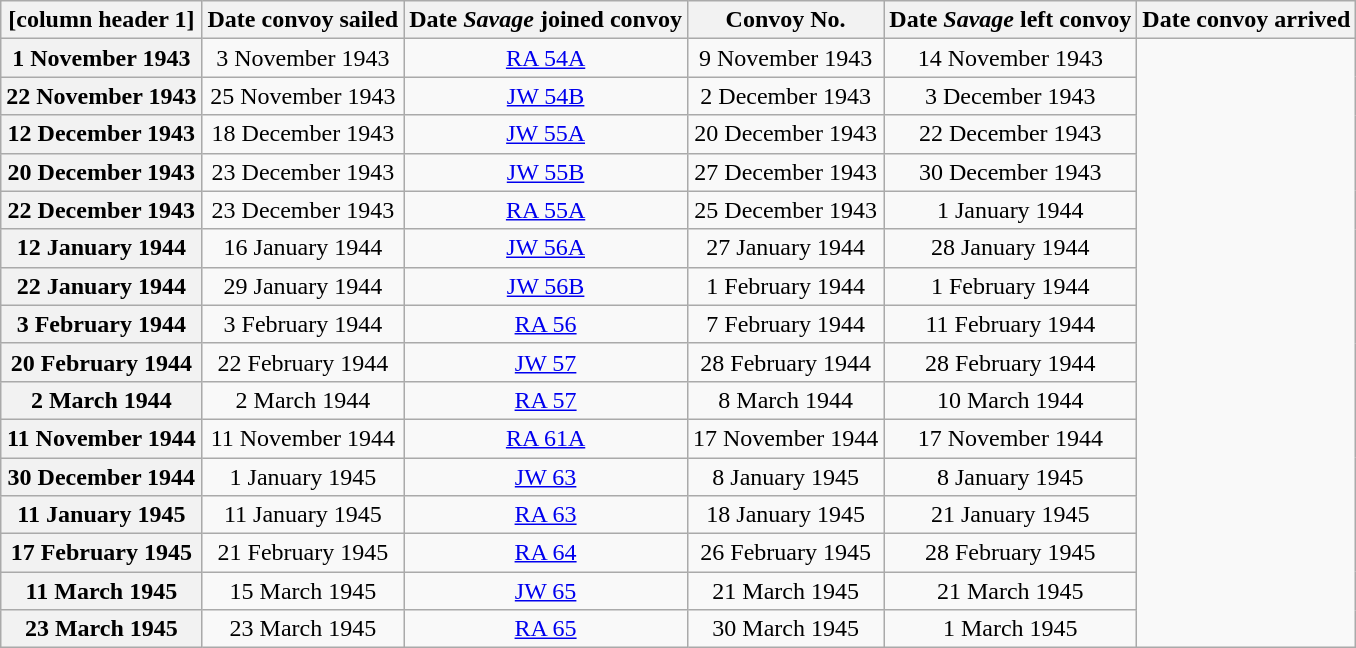<table class="wikitable" style="text-align: center">
<tr>
<th>[column header 1]</th>
<th scope="col">Date convoy sailed</th>
<th scope="col">Date <em>Savage</em> joined convoy</th>
<th scope="col">Convoy No.</th>
<th scope="col">Date <em>Savage</em> left convoy</th>
<th scope="col">Date convoy arrived</th>
</tr>
<tr>
<th scope="row">1 November 1943</th>
<td>3 November 1943</td>
<td><a href='#'>RA 54A</a></td>
<td>9 November 1943</td>
<td>14 November 1943</td>
</tr>
<tr>
<th scope="row">22 November 1943</th>
<td>25 November 1943</td>
<td><a href='#'>JW 54B</a></td>
<td>2 December 1943</td>
<td>3 December 1943</td>
</tr>
<tr>
<th scope="row">12 December 1943</th>
<td>18 December 1943</td>
<td><a href='#'>JW 55A</a></td>
<td>20 December 1943</td>
<td>22 December 1943</td>
</tr>
<tr>
<th scope="row">20 December 1943</th>
<td>23 December 1943</td>
<td><a href='#'>JW 55B</a></td>
<td>27 December 1943</td>
<td>30 December 1943</td>
</tr>
<tr>
<th scope="row">22 December 1943</th>
<td>23 December 1943</td>
<td><a href='#'>RA 55A</a></td>
<td>25 December 1943</td>
<td>1 January 1944</td>
</tr>
<tr>
<th scope="row">12 January 1944</th>
<td>16 January 1944</td>
<td><a href='#'>JW 56A</a></td>
<td>27 January 1944</td>
<td>28 January 1944</td>
</tr>
<tr>
<th scope="row">22 January 1944</th>
<td>29 January 1944</td>
<td><a href='#'>JW 56B</a></td>
<td>1 February 1944</td>
<td>1 February 1944</td>
</tr>
<tr>
<th scope="row">3 February 1944</th>
<td>3 February 1944</td>
<td><a href='#'>RA 56</a></td>
<td>7 February 1944</td>
<td>11 February 1944</td>
</tr>
<tr>
<th scope="row">20 February 1944</th>
<td>22 February 1944</td>
<td><a href='#'>JW 57</a></td>
<td>28 February 1944</td>
<td>28 February 1944</td>
</tr>
<tr>
<th scope="row">2 March 1944</th>
<td>2 March 1944</td>
<td><a href='#'>RA 57</a></td>
<td>8 March 1944</td>
<td>10 March 1944</td>
</tr>
<tr>
<th scope="row">11 November 1944</th>
<td>11 November 1944</td>
<td><a href='#'>RA 61A</a></td>
<td>17 November 1944</td>
<td>17 November 1944</td>
</tr>
<tr>
<th scope="row">30 December 1944</th>
<td>1 January 1945</td>
<td><a href='#'>JW 63</a></td>
<td>8 January 1945</td>
<td>8 January 1945</td>
</tr>
<tr>
<th scope="row">11 January 1945</th>
<td>11 January 1945</td>
<td><a href='#'>RA 63</a></td>
<td>18 January 1945</td>
<td>21 January 1945</td>
</tr>
<tr>
<th scope="row">17 February 1945</th>
<td>21 February 1945</td>
<td><a href='#'>RA 64</a></td>
<td>26 February 1945</td>
<td>28 February 1945</td>
</tr>
<tr>
<th scope="row">11 March 1945</th>
<td>15 March 1945</td>
<td><a href='#'>JW 65</a></td>
<td>21 March 1945</td>
<td>21 March 1945</td>
</tr>
<tr>
<th scope="row">23 March 1945</th>
<td>23 March 1945</td>
<td><a href='#'>RA 65</a></td>
<td>30 March 1945</td>
<td>1 March 1945</td>
</tr>
</table>
